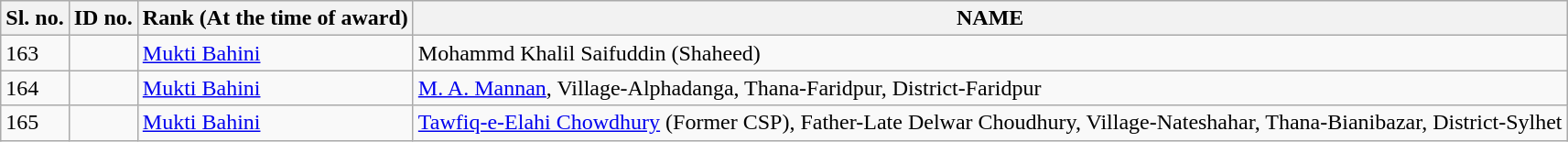<table class ="wikitable">
<tr>
<th>Sl. no.</th>
<th>ID no.</th>
<th>Rank (At the time of award)</th>
<th>NAME</th>
</tr>
<tr>
<td>163</td>
<td></td>
<td><a href='#'>Mukti Bahini</a></td>
<td>Mohammd Khalil Saifuddin (Shaheed)</td>
</tr>
<tr>
<td>164</td>
<td></td>
<td><a href='#'>Mukti Bahini</a></td>
<td><a href='#'>M. A. Mannan</a>, Village-Alphadanga, Thana-Faridpur, District-Faridpur</td>
</tr>
<tr>
<td>165</td>
<td></td>
<td><a href='#'>Mukti Bahini</a></td>
<td><a href='#'>Tawfiq-e-Elahi Chowdhury</a> (Former CSP), Father-Late Delwar Choudhury, Village-Nateshahar, Thana-Bianibazar, District-Sylhet</td>
</tr>
</table>
